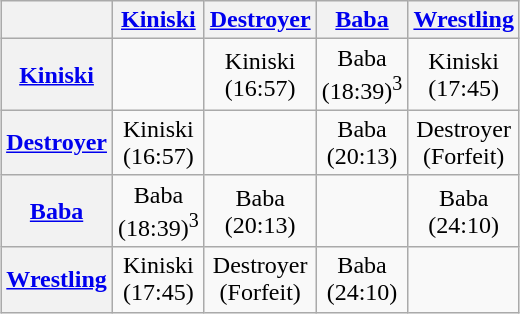<table class="wikitable" style="margin: 1em auto 1em auto; text-align:center;">
<tr>
<th></th>
<th><a href='#'>Kiniski</a></th>
<th><a href='#'>Destroyer</a></th>
<th><a href='#'>Baba</a></th>
<th><a href='#'>Wrestling</a></th>
</tr>
<tr>
<th><a href='#'>Kiniski</a></th>
<td></td>
<td>Kiniski<br>(16:57)</td>
<td>Baba<br>(18:39)<sup>3</sup></td>
<td>Kiniski<br>(17:45)</td>
</tr>
<tr>
<th><a href='#'>Destroyer</a></th>
<td>Kiniski<br>(16:57)</td>
<td></td>
<td>Baba<br>(20:13)</td>
<td>Destroyer<br>(Forfeit)</td>
</tr>
<tr>
<th><a href='#'>Baba</a></th>
<td>Baba<br>(18:39)<sup>3</sup></td>
<td>Baba<br>(20:13)</td>
<td></td>
<td>Baba<br>(24:10)</td>
</tr>
<tr>
<th><a href='#'>Wrestling</a></th>
<td>Kiniski<br>(17:45)</td>
<td>Destroyer<br>(Forfeit)</td>
<td>Baba<br>(24:10)</td>
<td></td>
</tr>
</table>
